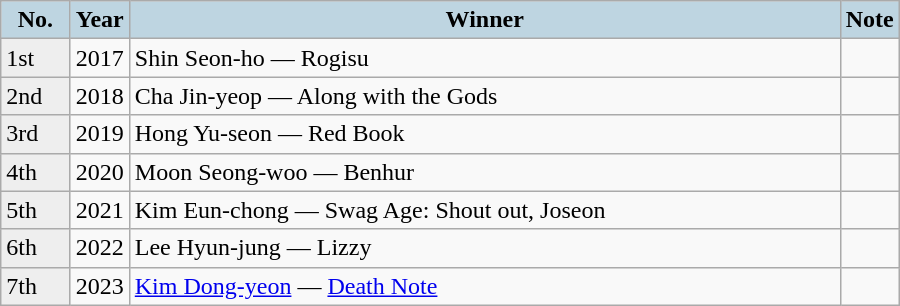<table class="wikitable" style="width:600px">
<tr>
<th style="background:#BED5E1;">No.</th>
<th style="background:#BED5E1;" width="30">Year</th>
<th style="background:#BED5E1;">Winner</th>
<th style="background:#BED5E1;" width="30">Note</th>
</tr>
<tr>
<td style="background:#eeeeee">1st</td>
<td>2017</td>
<td>Shin Seon-ho — Rogisu</td>
<td></td>
</tr>
<tr>
<td style="background:#eeeeee">2nd</td>
<td>2018</td>
<td>Cha Jin-yeop — Along with the Gods</td>
<td></td>
</tr>
<tr>
<td style="background:#eeeeee">3rd</td>
<td>2019</td>
<td>Hong Yu-seon — Red Book</td>
<td></td>
</tr>
<tr>
<td style="background:#eeeeee">4th</td>
<td>2020</td>
<td>Moon Seong-woo — Benhur</td>
<td></td>
</tr>
<tr>
<td style="background:#eeeeee">5th</td>
<td>2021</td>
<td>Kim Eun-chong — Swag Age: Shout out, Joseon</td>
<td></td>
</tr>
<tr>
<td style="background:#eeeeee">6th</td>
<td>2022</td>
<td>Lee Hyun-jung — Lizzy</td>
<td></td>
</tr>
<tr>
<td style="background:#eeeeee">7th</td>
<td>2023</td>
<td><a href='#'>Kim Dong-yeon</a> — <a href='#'>Death Note</a></td>
<td></td>
</tr>
</table>
